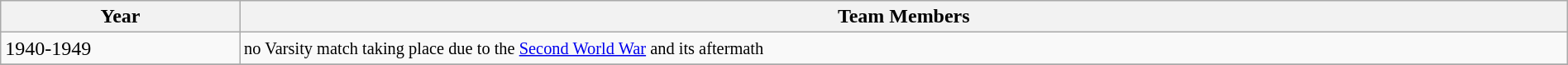<table class="wikitable" width="100%">
<tr>
<th>Year</th>
<th>Team Members</th>
</tr>
<tr>
<td>1940-1949</td>
<td style="font-size:85%">no Varsity match taking place due to the <a href='#'>Second World War</a> and its aftermath</td>
</tr>
<tr>
</tr>
</table>
